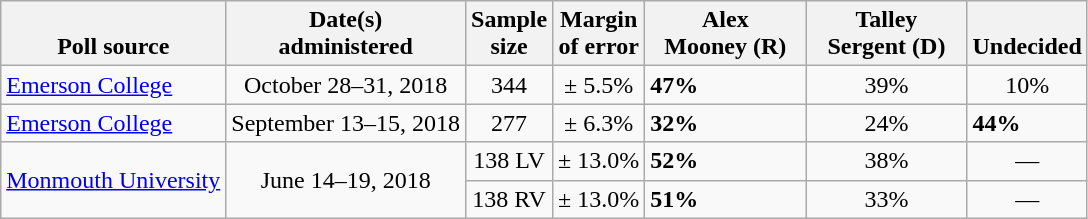<table class="wikitable">
<tr valign= bottom>
<th>Poll source</th>
<th>Date(s)<br>administered</th>
<th>Sample<br>size</th>
<th>Margin<br>of error</th>
<th style="width:100px;">Alex<br>Mooney (R)</th>
<th style="width:100px;">Talley<br>Sergent (D)</th>
<th>Undecided</th>
</tr>
<tr>
<td><a href='#'>Emerson College</a></td>
<td align="center">October 28–31, 2018</td>
<td align="center">344</td>
<td align="center">± 5.5%</td>
<td><strong>47%</strong></td>
<td align="center">39%</td>
<td align="center">10%</td>
</tr>
<tr>
<td><a href='#'>Emerson College</a></td>
<td align="center">September 13–15, 2018</td>
<td align="center">277</td>
<td align="center">± 6.3%</td>
<td><strong>32%</strong></td>
<td align="center">24%</td>
<td><strong>44%</strong></td>
</tr>
<tr>
<td rowspan="2"><a href='#'>Monmouth University</a></td>
<td rowspan="2" align="center">June 14–19, 2018</td>
<td align="center">138 LV</td>
<td align="center">± 13.0%</td>
<td><strong>52%</strong></td>
<td align="center">38%</td>
<td align="center">—</td>
</tr>
<tr>
<td align="center">138 RV</td>
<td align="center">± 13.0%</td>
<td><strong>51%</strong></td>
<td align="center">33%</td>
<td align="center">—</td>
</tr>
</table>
